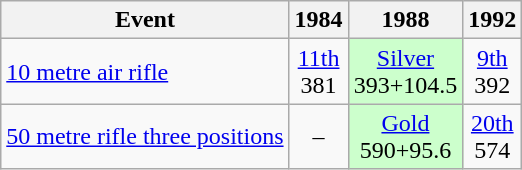<table class="wikitable" style="text-align: center">
<tr>
<th>Event</th>
<th>1984</th>
<th>1988</th>
<th>1992</th>
</tr>
<tr>
<td align=left><a href='#'>10 metre air rifle</a></td>
<td><a href='#'>11th</a><br>381</td>
<td style="background: #ccffcc"> <a href='#'>Silver</a><br>393+104.5</td>
<td><a href='#'>9th</a><br>392</td>
</tr>
<tr>
<td align=left><a href='#'>50 metre rifle three positions</a></td>
<td>–</td>
<td style="background: #ccffcc"> <a href='#'>Gold</a><br>590+95.6</td>
<td><a href='#'>20th</a><br>574</td>
</tr>
</table>
